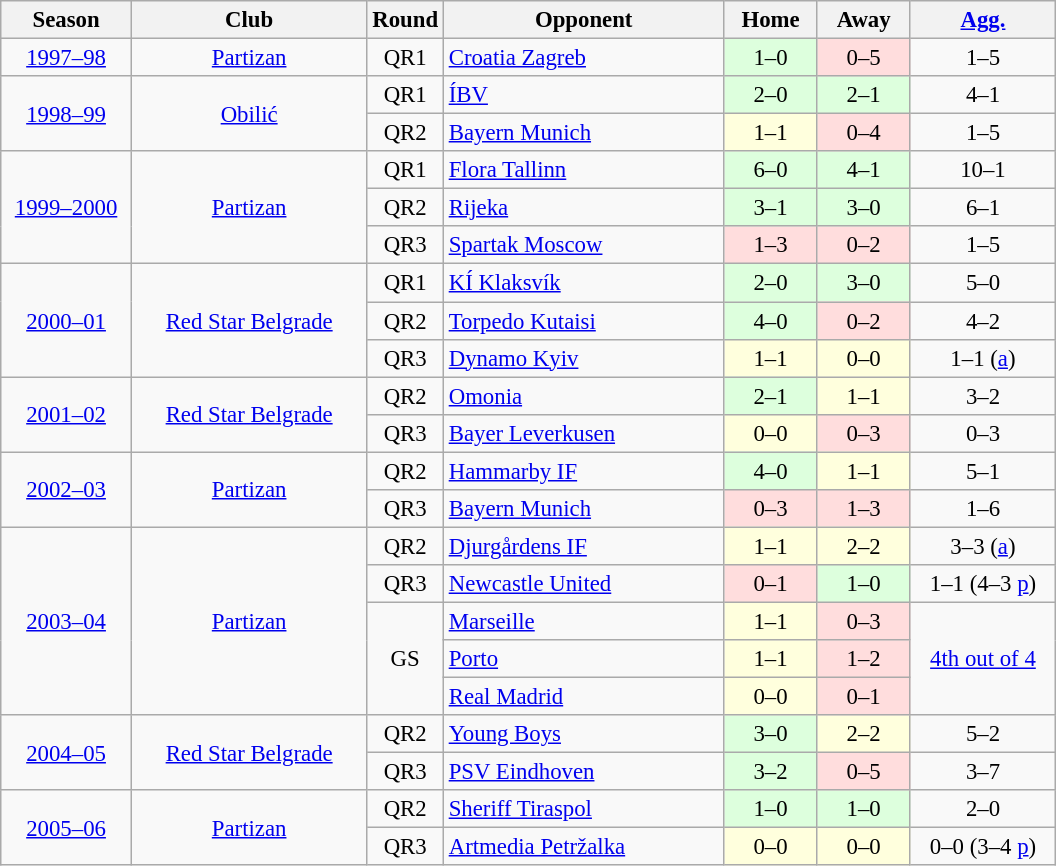<table class="wikitable" style="font-size:95%; text-align: center;">
<tr>
<th width="80">Season</th>
<th width="150">Club</th>
<th width="30">Round</th>
<th width="180">Opponent</th>
<th width="55">Home</th>
<th width="55">Away</th>
<th width="90"><a href='#'>Agg.</a></th>
</tr>
<tr>
<td><a href='#'>1997–98</a></td>
<td><a href='#'>Partizan</a></td>
<td>QR1</td>
<td align="left"> <a href='#'>Croatia Zagreb</a></td>
<td bgcolor="#ddffdd">1–0</td>
<td bgcolor="#ffdddd">0–5</td>
<td>1–5</td>
</tr>
<tr>
<td rowspan=2><a href='#'>1998–99</a></td>
<td rowspan=2><a href='#'>Obilić</a></td>
<td>QR1</td>
<td align="left"> <a href='#'>ÍBV</a></td>
<td bgcolor="#ddffdd">2–0</td>
<td bgcolor="#ddffdd">2–1</td>
<td>4–1</td>
</tr>
<tr>
<td>QR2</td>
<td align="left"> <a href='#'>Bayern Munich</a></td>
<td bgcolor="#ffffdd">1–1</td>
<td bgcolor="#ffdddd">0–4</td>
<td>1–5</td>
</tr>
<tr>
<td rowspan=3><a href='#'>1999–2000</a></td>
<td rowspan=3><a href='#'>Partizan</a></td>
<td>QR1</td>
<td align="left"> <a href='#'>Flora Tallinn</a></td>
<td bgcolor="#ddffdd">6–0</td>
<td bgcolor="#ddffdd">4–1</td>
<td>10–1</td>
</tr>
<tr>
<td>QR2</td>
<td align="left"> <a href='#'>Rijeka</a></td>
<td bgcolor="#ddffdd">3–1</td>
<td bgcolor="#ddffdd">3–0</td>
<td>6–1</td>
</tr>
<tr>
<td>QR3</td>
<td align="left"> <a href='#'>Spartak Moscow</a></td>
<td bgcolor="#ffdddd">1–3</td>
<td bgcolor="#ffdddd">0–2</td>
<td>1–5</td>
</tr>
<tr>
<td rowspan=3><a href='#'>2000–01</a></td>
<td rowspan=3><a href='#'>Red Star Belgrade</a></td>
<td>QR1</td>
<td align="left"> <a href='#'>KÍ Klaksvík</a></td>
<td bgcolor="#ddffdd">2–0</td>
<td bgcolor="#ddffdd">3–0</td>
<td>5–0</td>
</tr>
<tr>
<td>QR2</td>
<td align="left"> <a href='#'>Torpedo Kutaisi</a></td>
<td bgcolor="#ddffdd">4–0</td>
<td bgcolor="#ffdddd">0–2</td>
<td>4–2</td>
</tr>
<tr>
<td>QR3</td>
<td align="left"> <a href='#'>Dynamo Kyiv</a></td>
<td bgcolor="#ffffdd">1–1</td>
<td bgcolor="#ffffdd">0–0</td>
<td>1–1 (<a href='#'>a</a>)</td>
</tr>
<tr>
<td rowspan=2><a href='#'>2001–02</a></td>
<td rowspan=2><a href='#'>Red Star Belgrade</a></td>
<td>QR2</td>
<td align="left"> <a href='#'>Omonia</a></td>
<td bgcolor="#ddffdd">2–1</td>
<td bgcolor="#ffffdd">1–1</td>
<td>3–2</td>
</tr>
<tr>
<td>QR3</td>
<td align="left"> <a href='#'>Bayer Leverkusen</a></td>
<td bgcolor="#ffffdd">0–0</td>
<td bgcolor="#ffdddd">0–3</td>
<td>0–3</td>
</tr>
<tr>
<td rowspan=2><a href='#'>2002–03</a></td>
<td rowspan=2><a href='#'>Partizan</a></td>
<td>QR2</td>
<td align="left"> <a href='#'>Hammarby IF</a></td>
<td bgcolor="#ddffdd">4–0</td>
<td bgcolor="#ffffdd">1–1</td>
<td>5–1</td>
</tr>
<tr>
<td>QR3</td>
<td align="left"> <a href='#'>Bayern Munich</a></td>
<td bgcolor="#ffdddd">0–3</td>
<td bgcolor="#ffdddd">1–3</td>
<td>1–6</td>
</tr>
<tr>
<td rowspan=5><a href='#'>2003–04</a></td>
<td rowspan=5><a href='#'>Partizan</a></td>
<td>QR2</td>
<td align="left"> <a href='#'>Djurgårdens IF</a></td>
<td bgcolor="#ffffdd">1–1</td>
<td bgcolor="#ffffdd">2–2</td>
<td>3–3 (<a href='#'>a</a>)</td>
</tr>
<tr>
<td>QR3</td>
<td align="left"> <a href='#'>Newcastle United</a></td>
<td bgcolor="#ffdddd">0–1</td>
<td bgcolor="#ddffdd">1–0</td>
<td>1–1 (4–3 <a href='#'>p</a>)</td>
</tr>
<tr>
<td rowspan=3>GS</td>
<td align="left"> <a href='#'>Marseille</a></td>
<td bgcolor="#ffffdd">1–1</td>
<td bgcolor="#ffdddd">0–3</td>
<td rowspan=3><a href='#'>4th out of 4</a></td>
</tr>
<tr>
<td align="left"> <a href='#'>Porto</a></td>
<td bgcolor="#ffffdd">1–1</td>
<td bgcolor="#ffdddd">1–2</td>
</tr>
<tr>
<td align="left"> <a href='#'>Real Madrid</a></td>
<td bgcolor="#ffffdd">0–0</td>
<td bgcolor="#ffdddd">0–1</td>
</tr>
<tr>
<td rowspan=2><a href='#'>2004–05</a></td>
<td rowspan=2><a href='#'>Red Star Belgrade</a></td>
<td>QR2</td>
<td align="left"> <a href='#'>Young Boys</a></td>
<td bgcolor="#ddffdd">3–0</td>
<td bgcolor="#ffffdd">2–2</td>
<td>5–2</td>
</tr>
<tr>
<td>QR3</td>
<td align="left"> <a href='#'>PSV Eindhoven</a></td>
<td bgcolor="#ddffdd">3–2</td>
<td bgcolor="#ffdddd">0–5</td>
<td>3–7</td>
</tr>
<tr>
<td rowspan=2><a href='#'>2005–06</a></td>
<td rowspan=2><a href='#'>Partizan</a></td>
<td>QR2</td>
<td align="left"> <a href='#'>Sheriff Tiraspol</a></td>
<td bgcolor="#ddffdd">1–0</td>
<td bgcolor="#ddffdd">1–0</td>
<td>2–0</td>
</tr>
<tr>
<td>QR3</td>
<td align="left"> <a href='#'>Artmedia Petržalka</a></td>
<td bgcolor="#ffffdd">0–0</td>
<td bgcolor="#ffffdd">0–0</td>
<td>0–0 (3–4 <a href='#'>p</a>)</td>
</tr>
</table>
